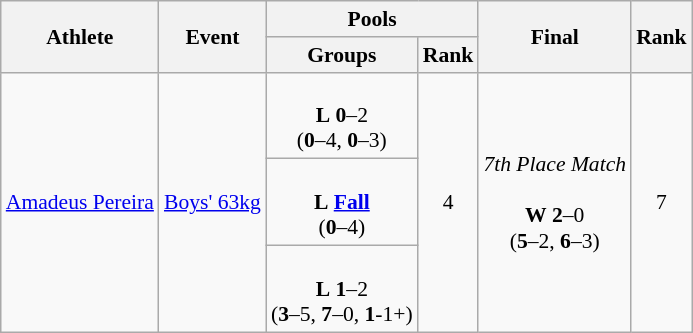<table class="wikitable" style="text-align:left; font-size:90%">
<tr>
<th rowspan="2">Athlete</th>
<th rowspan="2">Event</th>
<th colspan="2">Pools</th>
<th rowspan="2">Final</th>
<th rowspan="2">Rank</th>
</tr>
<tr>
<th>Groups</th>
<th>Rank</th>
</tr>
<tr>
<td rowspan="3"><a href='#'>Amadeus Pereira</a></td>
<td rowspan="3"><a href='#'>Boys' 63kg</a></td>
<td align=center><br><strong>L</strong> <strong>0</strong>–2<br>(<strong>0</strong>–4, <strong>0</strong>–3)</td>
<td rowspan="3" align=center>4</td>
<td align=center rowspan=3><em>7th Place Match</em><br><br><strong>W</strong> <strong>2</strong>–0<br>(<strong>5</strong>–2, <strong>6</strong>–3)</td>
<td rowspan="3" align="center">7</td>
</tr>
<tr>
<td align=center><br><strong>L</strong> <strong><a href='#'>Fall</a></strong><br>(<strong>0</strong>–4)</td>
</tr>
<tr>
<td align=center><br><strong>L</strong> <strong>1</strong>–2<br>(<strong>3</strong>–5, <strong>7</strong>–0, <strong>1</strong>-1+)</td>
</tr>
</table>
